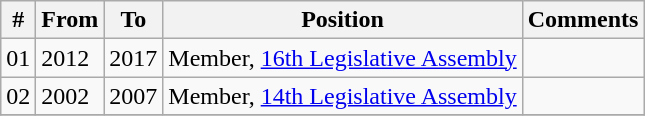<table class="wikitable sortable">
<tr>
<th>#</th>
<th>From</th>
<th>To</th>
<th>Position</th>
<th>Comments</th>
</tr>
<tr>
<td>01</td>
<td>2012</td>
<td>2017</td>
<td>Member, <a href='#'>16th Legislative Assembly</a></td>
<td></td>
</tr>
<tr>
<td>02</td>
<td>2002</td>
<td>2007</td>
<td>Member, <a href='#'>14th Legislative Assembly</a></td>
<td></td>
</tr>
<tr>
</tr>
</table>
